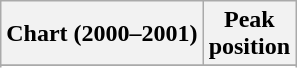<table class="wikitable sortable plainrowheaders" style="text-align:center">
<tr>
<th scope="col">Chart (2000–2001)</th>
<th scope="col">Peak<br>position</th>
</tr>
<tr>
</tr>
<tr>
</tr>
<tr>
</tr>
<tr>
</tr>
</table>
